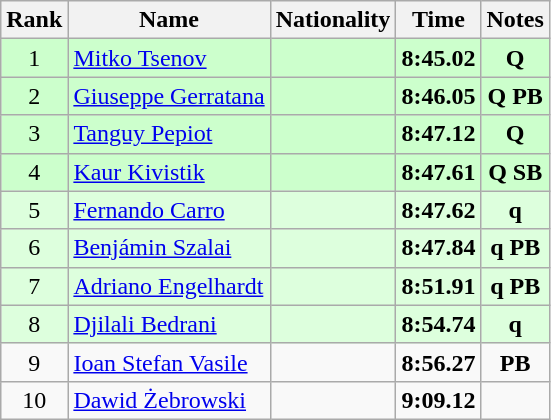<table class="wikitable sortable" style="text-align:center">
<tr>
<th>Rank</th>
<th>Name</th>
<th>Nationality</th>
<th>Time</th>
<th>Notes</th>
</tr>
<tr bgcolor=ccffcc>
<td>1</td>
<td align=left><a href='#'>Mitko Tsenov</a></td>
<td align=left></td>
<td><strong>8:45.02</strong></td>
<td><strong>Q</strong></td>
</tr>
<tr bgcolor=ccffcc>
<td>2</td>
<td align=left><a href='#'>Giuseppe Gerratana</a></td>
<td align=left></td>
<td><strong>8:46.05</strong></td>
<td><strong>Q PB</strong></td>
</tr>
<tr bgcolor=ccffcc>
<td>3</td>
<td align=left><a href='#'>Tanguy Pepiot</a></td>
<td align=left></td>
<td><strong>8:47.12</strong></td>
<td><strong>Q</strong></td>
</tr>
<tr bgcolor=ccffcc>
<td>4</td>
<td align=left><a href='#'>Kaur Kivistik</a></td>
<td align=left></td>
<td><strong>8:47.61</strong></td>
<td><strong>Q SB</strong></td>
</tr>
<tr bgcolor=ddffdd>
<td>5</td>
<td align=left><a href='#'>Fernando Carro</a></td>
<td align=left></td>
<td><strong>8:47.62</strong></td>
<td><strong>q</strong></td>
</tr>
<tr bgcolor=ddffdd>
<td>6</td>
<td align=left><a href='#'>Benjámin Szalai</a></td>
<td align=left></td>
<td><strong>8:47.84</strong></td>
<td><strong>q PB</strong></td>
</tr>
<tr bgcolor=ddffdd>
<td>7</td>
<td align=left><a href='#'>Adriano Engelhardt</a></td>
<td align=left></td>
<td><strong>8:51.91</strong></td>
<td><strong>q PB</strong></td>
</tr>
<tr bgcolor=ddffdd>
<td>8</td>
<td align=left><a href='#'>Djilali Bedrani</a></td>
<td align=left></td>
<td><strong>8:54.74</strong></td>
<td><strong>q</strong></td>
</tr>
<tr>
<td>9</td>
<td align=left><a href='#'>Ioan Stefan Vasile</a></td>
<td align=left></td>
<td><strong>8:56.27</strong></td>
<td><strong>PB</strong></td>
</tr>
<tr>
<td>10</td>
<td align=left><a href='#'>Dawid Żebrowski</a></td>
<td align=left></td>
<td><strong>9:09.12</strong></td>
<td></td>
</tr>
</table>
